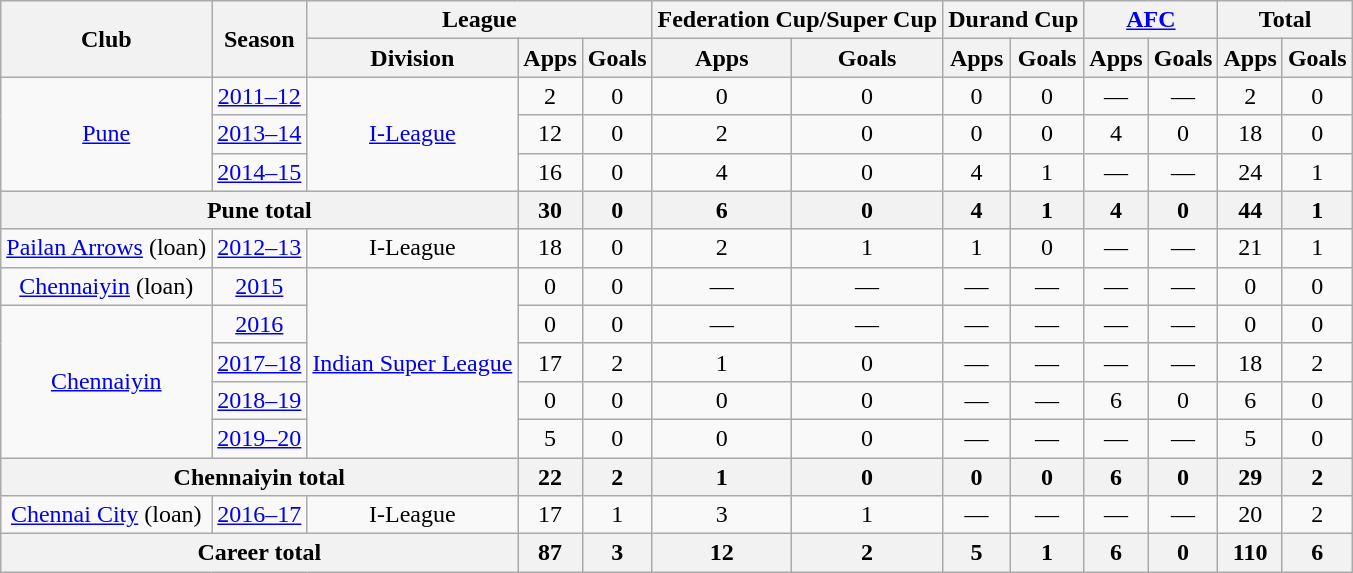<table class="wikitable" style="text-align: center;">
<tr>
<th rowspan="2">Club</th>
<th rowspan="2">Season</th>
<th colspan="3">League</th>
<th colspan="2">Federation Cup/Super Cup</th>
<th colspan="2">Durand Cup</th>
<th colspan="2"><a href='#'>AFC</a></th>
<th colspan="2">Total</th>
</tr>
<tr>
<th>Division</th>
<th>Apps</th>
<th>Goals</th>
<th>Apps</th>
<th>Goals</th>
<th>Apps</th>
<th>Goals</th>
<th>Apps</th>
<th>Goals</th>
<th>Apps</th>
<th>Goals</th>
</tr>
<tr>
<td rowspan="3"><a href='#'>Pune</a></td>
<td><a href='#'>2011–12</a></td>
<td rowspan="3"><a href='#'>I-League</a></td>
<td>2</td>
<td>0</td>
<td>0</td>
<td>0</td>
<td>0</td>
<td>0</td>
<td>—</td>
<td>—</td>
<td>2</td>
<td>0</td>
</tr>
<tr>
<td><a href='#'>2013–14</a></td>
<td>12</td>
<td>0</td>
<td>2</td>
<td>0</td>
<td>0</td>
<td>0</td>
<td>4</td>
<td>0</td>
<td>18</td>
<td>0</td>
</tr>
<tr>
<td><a href='#'>2014–15</a></td>
<td>16</td>
<td>0</td>
<td>4</td>
<td>0</td>
<td>4</td>
<td>1</td>
<td>—</td>
<td>—</td>
<td>24</td>
<td>1</td>
</tr>
<tr>
<th colspan="3">Pune total</th>
<th>30</th>
<th>0</th>
<th>6</th>
<th>0</th>
<th>4</th>
<th>1</th>
<th>4</th>
<th>0</th>
<th>44</th>
<th>1</th>
</tr>
<tr>
<td rowspan="1"><a href='#'>Pailan Arrows</a> (loan)</td>
<td><a href='#'>2012–13</a></td>
<td rowspan="1">I-League</td>
<td>18</td>
<td>0</td>
<td>2</td>
<td>1</td>
<td>1</td>
<td>0</td>
<td>—</td>
<td>—</td>
<td>21</td>
<td>1</td>
</tr>
<tr>
<td rowspan="1"><a href='#'>Chennaiyin</a> (loan)</td>
<td><a href='#'>2015</a></td>
<td rowspan="5"><a href='#'>Indian Super League</a></td>
<td>0</td>
<td>0</td>
<td>—</td>
<td>—</td>
<td>—</td>
<td>—</td>
<td>—</td>
<td>—</td>
<td>0</td>
<td>0</td>
</tr>
<tr>
<td rowspan="4"><a href='#'>Chennaiyin</a></td>
<td><a href='#'>2016</a></td>
<td>0</td>
<td>0</td>
<td>—</td>
<td>—</td>
<td>—</td>
<td>—</td>
<td>—</td>
<td>—</td>
<td>0</td>
<td>0</td>
</tr>
<tr>
<td><a href='#'>2017–18</a></td>
<td>17</td>
<td>2</td>
<td>1</td>
<td>0</td>
<td>—</td>
<td>—</td>
<td>—</td>
<td>—</td>
<td>18</td>
<td>2</td>
</tr>
<tr>
<td><a href='#'>2018–19</a></td>
<td>0</td>
<td>0</td>
<td>0</td>
<td>0</td>
<td>—</td>
<td>—</td>
<td>6</td>
<td>0</td>
<td>6</td>
<td>0</td>
</tr>
<tr>
<td><a href='#'>2019–20</a></td>
<td>5</td>
<td>0</td>
<td>0</td>
<td>0</td>
<td>—</td>
<td>—</td>
<td>—</td>
<td>—</td>
<td>5</td>
<td>0</td>
</tr>
<tr>
<th colspan="3">Chennaiyin total</th>
<th>22</th>
<th>2</th>
<th>1</th>
<th>0</th>
<th>0</th>
<th>0</th>
<th>6</th>
<th>0</th>
<th>29</th>
<th>2</th>
</tr>
<tr>
<td rowspan="1"><a href='#'>Chennai City</a> (loan)</td>
<td><a href='#'>2016–17</a></td>
<td rowspan="1">I-League</td>
<td>17</td>
<td>1</td>
<td>3</td>
<td>1</td>
<td>—</td>
<td>—</td>
<td>—</td>
<td>—</td>
<td>20</td>
<td>2</td>
</tr>
<tr>
<th colspan="3">Career total</th>
<th>87</th>
<th>3</th>
<th>12</th>
<th>2</th>
<th>5</th>
<th>1</th>
<th>6</th>
<th>0</th>
<th>110</th>
<th>6</th>
</tr>
</table>
